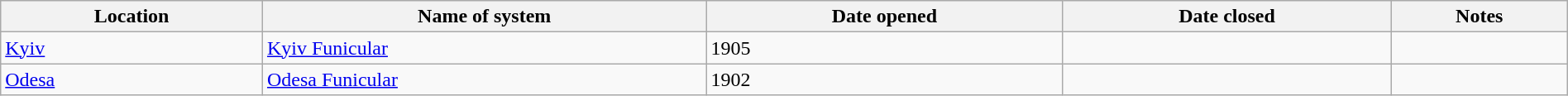<table class="wikitable" width=100%>
<tr>
<th>Location</th>
<th>Name of system</th>
<th>Date opened</th>
<th>Date closed</th>
<th>Notes</th>
</tr>
<tr>
<td><a href='#'>Kyiv</a></td>
<td><a href='#'>Kyiv Funicular</a></td>
<td>1905</td>
<td></td>
<td></td>
</tr>
<tr>
<td><a href='#'>Odesa</a></td>
<td><a href='#'>Odesa Funicular</a></td>
<td>1902</td>
<td></td>
<td></td>
</tr>
</table>
